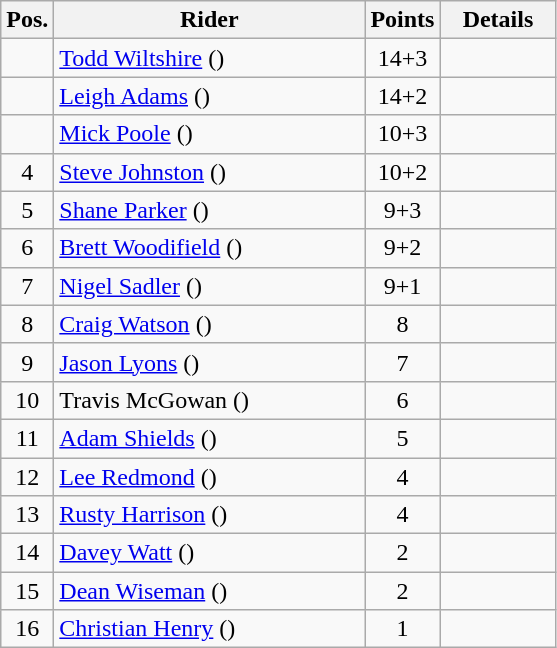<table class=wikitable>
<tr>
<th width=25px>Pos.</th>
<th width=200px>Rider</th>
<th width=40px>Points</th>
<th width=70px>Details</th>
</tr>
<tr align=center >
<td></td>
<td align=left><a href='#'>Todd Wiltshire</a> ()</td>
<td>14+3</td>
<td></td>
</tr>
<tr align=center >
<td></td>
<td align=left><a href='#'>Leigh Adams</a> ()</td>
<td>14+2</td>
<td></td>
</tr>
<tr align=center >
<td></td>
<td align=left><a href='#'>Mick Poole</a> ()</td>
<td>10+3</td>
<td></td>
</tr>
<tr align=center>
<td>4</td>
<td align=left><a href='#'>Steve Johnston</a> ()</td>
<td>10+2</td>
<td></td>
</tr>
<tr align=center>
<td>5</td>
<td align=left><a href='#'>Shane Parker</a> ()</td>
<td>9+3</td>
<td></td>
</tr>
<tr align=center>
<td>6</td>
<td align=left><a href='#'>Brett Woodifield</a> ()</td>
<td>9+2</td>
<td></td>
</tr>
<tr align=center>
<td>7</td>
<td align=left><a href='#'>Nigel Sadler</a> ()</td>
<td>9+1</td>
<td></td>
</tr>
<tr align=center>
<td>8</td>
<td align=left><a href='#'>Craig Watson</a> ()</td>
<td>8</td>
<td></td>
</tr>
<tr align=center>
<td>9</td>
<td align=left><a href='#'>Jason Lyons</a> ()</td>
<td>7</td>
<td></td>
</tr>
<tr align=center>
<td>10</td>
<td align=left>Travis McGowan ()</td>
<td>6</td>
<td></td>
</tr>
<tr align=center>
<td>11</td>
<td align=left><a href='#'>Adam Shields</a> ()</td>
<td>5</td>
<td></td>
</tr>
<tr align=center>
<td>12</td>
<td align=left><a href='#'>Lee Redmond</a> ()</td>
<td>4</td>
<td></td>
</tr>
<tr align=center>
<td>13</td>
<td align=left><a href='#'>Rusty Harrison</a> ()</td>
<td>4</td>
<td></td>
</tr>
<tr align=center>
<td>14</td>
<td align=left><a href='#'>Davey Watt</a> ()</td>
<td>2</td>
<td></td>
</tr>
<tr align=center>
<td>15</td>
<td align=left><a href='#'>Dean Wiseman</a> ()</td>
<td>2</td>
<td></td>
</tr>
<tr align=center>
<td>16</td>
<td align=left><a href='#'>Christian Henry</a> ()</td>
<td>1</td>
<td></td>
</tr>
</table>
